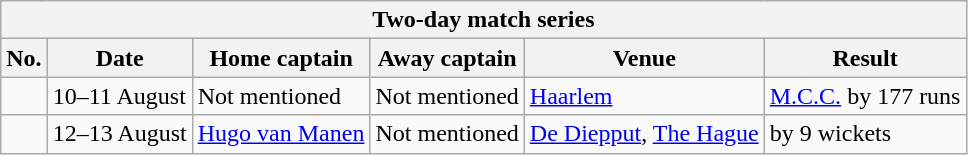<table class="wikitable">
<tr>
<th colspan="9">Two-day match series</th>
</tr>
<tr>
<th>No.</th>
<th>Date</th>
<th>Home captain</th>
<th>Away captain</th>
<th>Venue</th>
<th>Result</th>
</tr>
<tr>
<td></td>
<td>10–11 August</td>
<td>Not mentioned</td>
<td>Not mentioned</td>
<td><a href='#'>Haarlem</a></td>
<td><a href='#'>M.C.C.</a> by 177 runs</td>
</tr>
<tr>
<td></td>
<td>12–13 August</td>
<td><a href='#'>Hugo van Manen</a></td>
<td>Not mentioned</td>
<td><a href='#'>De Diepput</a>, <a href='#'>The Hague</a></td>
<td> by 9 wickets</td>
</tr>
</table>
